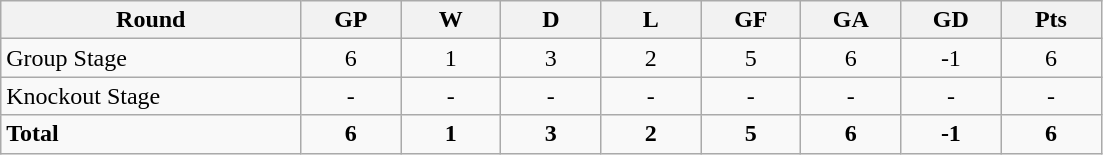<table class="wikitable" style="text-align:center;">
<tr>
<th width=15%>Round</th>
<th width=5%>GP</th>
<th width=5%>W</th>
<th width=5%>D</th>
<th width=5%>L</th>
<th width=5%>GF</th>
<th width=5%>GA</th>
<th width=5%>GD</th>
<th width=5%>Pts</th>
</tr>
<tr>
<td align="left">Group Stage</td>
<td>6</td>
<td>1</td>
<td>3</td>
<td>2</td>
<td>5</td>
<td>6</td>
<td>-1</td>
<td>6</td>
</tr>
<tr>
<td align="left">Knockout Stage</td>
<td>-</td>
<td>-</td>
<td>-</td>
<td>-</td>
<td>-</td>
<td>-</td>
<td>-</td>
<td>-</td>
</tr>
<tr style="font-weight:bold">
<td align="left">Total</td>
<td>6</td>
<td>1</td>
<td>3</td>
<td>2</td>
<td>5</td>
<td>6</td>
<td>-1</td>
<td>6</td>
</tr>
</table>
